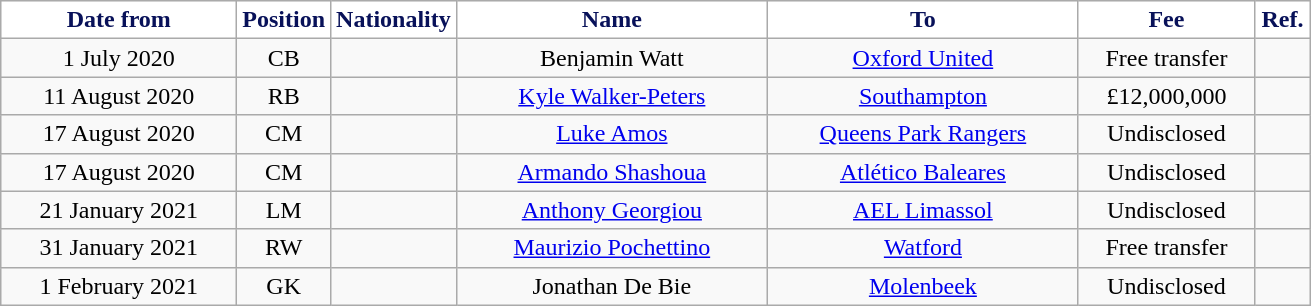<table class="wikitable" style="text-align:center">
<tr>
<th style="background:#FFFFFF; color:#081159; width:150px;">Date from</th>
<th style="background:#FFFFFF; color:#081159; width:50px;">Position</th>
<th style="background:#FFFFFF; color:#081159; width:50px;">Nationality</th>
<th style="background:#FFFFFF; color:#081159; width:200px;">Name</th>
<th style="background:#FFFFFF; color:#081159; width:200px;">To</th>
<th style="background:#FFFFFF; color:#081159; width:110px;">Fee</th>
<th style="background:#FFFFFF; color:#081159; width:30px;">Ref.</th>
</tr>
<tr>
<td>1 July 2020</td>
<td>CB</td>
<td></td>
<td>Benjamin Watt</td>
<td> <a href='#'>Oxford United</a></td>
<td>Free transfer</td>
<td></td>
</tr>
<tr>
<td>11 August 2020</td>
<td>RB</td>
<td></td>
<td><a href='#'>Kyle Walker-Peters</a></td>
<td> <a href='#'>Southampton</a></td>
<td>£12,000,000</td>
<td></td>
</tr>
<tr>
<td>17 August 2020</td>
<td>CM</td>
<td></td>
<td><a href='#'>Luke Amos</a></td>
<td> <a href='#'>Queens Park Rangers</a></td>
<td>Undisclosed</td>
<td></td>
</tr>
<tr>
<td>17 August 2020</td>
<td>CM</td>
<td></td>
<td><a href='#'>Armando Shashoua</a></td>
<td> <a href='#'>Atlético Baleares</a></td>
<td>Undisclosed</td>
<td></td>
</tr>
<tr>
<td>21 January 2021</td>
<td>LM</td>
<td></td>
<td><a href='#'>Anthony Georgiou</a></td>
<td> <a href='#'>AEL Limassol</a></td>
<td>Undisclosed</td>
<td></td>
</tr>
<tr>
<td>31 January 2021</td>
<td>RW</td>
<td></td>
<td><a href='#'>Maurizio Pochettino</a></td>
<td> <a href='#'>Watford</a></td>
<td>Free transfer</td>
<td></td>
</tr>
<tr>
<td>1 February 2021</td>
<td>GK</td>
<td></td>
<td>Jonathan De Bie</td>
<td> <a href='#'>Molenbeek</a></td>
<td>Undisclosed</td>
<td></td>
</tr>
</table>
